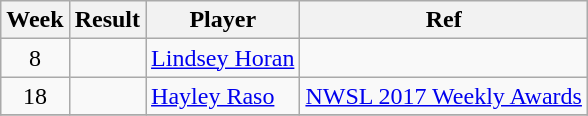<table class=wikitable>
<tr>
<th>Week</th>
<th>Result</th>
<th>Player</th>
<th>Ref</th>
</tr>
<tr>
<td align=center>8</td>
<td></td>
<td> <a href='#'>Lindsey Horan</a></td>
<td></td>
</tr>
<tr>
<td align=center>18</td>
<td></td>
<td> <a href='#'>Hayley Raso</a></td>
<td><a href='#'>NWSL 2017 Weekly Awards</a></td>
</tr>
<tr>
</tr>
</table>
